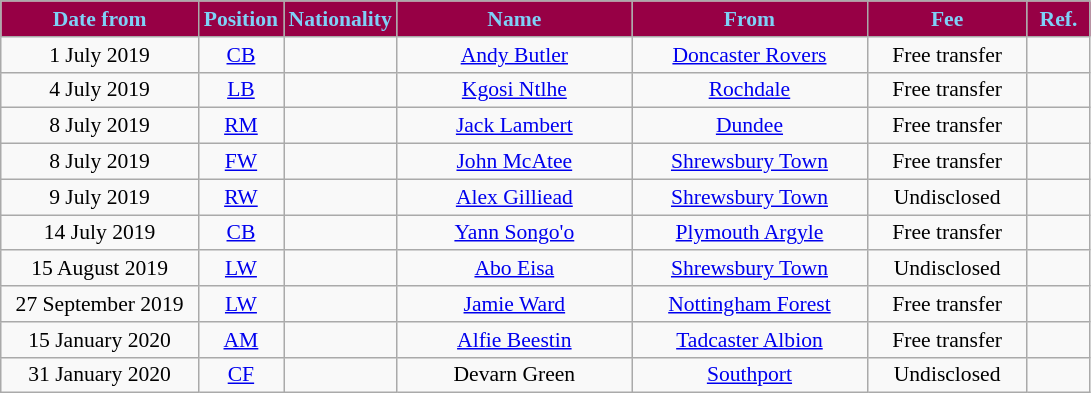<table class="wikitable"  style="text-align:center; font-size:90%; ">
<tr>
<th style="background:#970045; color:#7ed1f7; width:125px;">Date from</th>
<th style="background:#970045; color:#7ed1f7; width:50px;">Position</th>
<th style="background:#970045; color:#7ed1f7; width:50px;">Nationality</th>
<th style="background:#970045; color:#7ed1f7; width:150px;">Name</th>
<th style="background:#970045; color:#7ed1f7; width:150px;">From</th>
<th style="background:#970045; color:#7ed1f7; width:100px;">Fee</th>
<th style="background:#970045; color:#7ed1f7; width:35px;">Ref.</th>
</tr>
<tr>
<td>1 July 2019</td>
<td><a href='#'>CB</a></td>
<td></td>
<td><a href='#'>Andy Butler</a></td>
<td> <a href='#'>Doncaster Rovers</a></td>
<td>Free transfer</td>
<td></td>
</tr>
<tr>
<td>4 July 2019</td>
<td><a href='#'>LB</a></td>
<td></td>
<td><a href='#'>Kgosi Ntlhe</a></td>
<td> <a href='#'>Rochdale</a></td>
<td>Free transfer</td>
<td></td>
</tr>
<tr>
<td>8 July 2019</td>
<td><a href='#'>RM</a></td>
<td></td>
<td><a href='#'>Jack Lambert</a></td>
<td> <a href='#'>Dundee</a></td>
<td>Free transfer</td>
<td></td>
</tr>
<tr>
<td>8 July 2019</td>
<td><a href='#'>FW</a></td>
<td></td>
<td><a href='#'>John McAtee</a></td>
<td> <a href='#'>Shrewsbury Town</a></td>
<td>Free transfer</td>
<td></td>
</tr>
<tr>
<td>9 July 2019</td>
<td><a href='#'>RW</a></td>
<td></td>
<td><a href='#'>Alex Gilliead</a></td>
<td> <a href='#'>Shrewsbury Town</a></td>
<td>Undisclosed</td>
<td></td>
</tr>
<tr>
<td>14 July 2019</td>
<td><a href='#'>CB</a></td>
<td></td>
<td><a href='#'>Yann Songo'o</a></td>
<td> <a href='#'>Plymouth Argyle</a></td>
<td>Free transfer</td>
<td></td>
</tr>
<tr>
<td>15 August 2019</td>
<td><a href='#'>LW</a></td>
<td></td>
<td><a href='#'>Abo Eisa</a></td>
<td> <a href='#'>Shrewsbury Town</a></td>
<td>Undisclosed</td>
<td></td>
</tr>
<tr>
<td>27 September 2019</td>
<td><a href='#'>LW</a></td>
<td></td>
<td><a href='#'>Jamie Ward</a></td>
<td> <a href='#'>Nottingham Forest</a></td>
<td>Free transfer</td>
<td></td>
</tr>
<tr>
<td>15 January 2020</td>
<td><a href='#'>AM</a></td>
<td></td>
<td><a href='#'>Alfie Beestin</a></td>
<td> <a href='#'>Tadcaster Albion</a></td>
<td>Free transfer</td>
<td></td>
</tr>
<tr>
<td>31 January 2020</td>
<td><a href='#'>CF</a></td>
<td></td>
<td>Devarn Green</td>
<td> <a href='#'>Southport</a></td>
<td>Undisclosed</td>
<td></td>
</tr>
</table>
